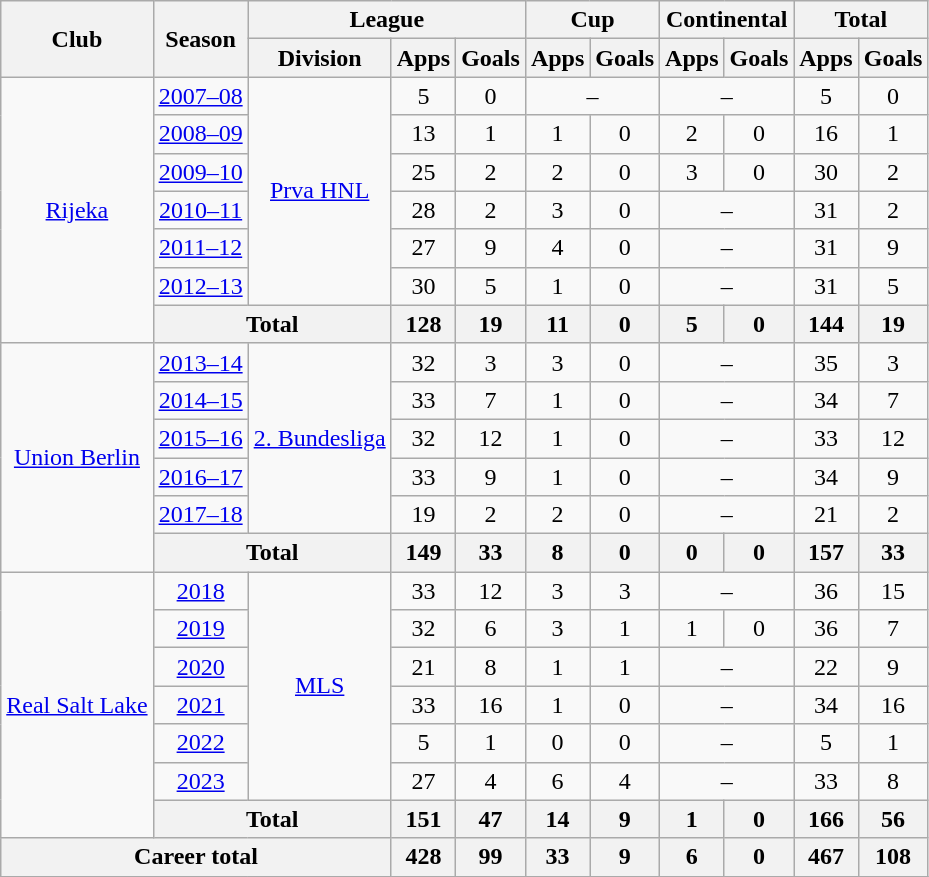<table class="wikitable" style="text-align:center">
<tr>
<th rowspan="2">Club</th>
<th rowspan="2">Season</th>
<th colspan="3">League</th>
<th colspan="2">Cup</th>
<th colspan="2">Continental</th>
<th colspan="2">Total</th>
</tr>
<tr>
<th>Division</th>
<th>Apps</th>
<th>Goals</th>
<th>Apps</th>
<th>Goals</th>
<th>Apps</th>
<th>Goals</th>
<th>Apps</th>
<th>Goals</th>
</tr>
<tr>
<td rowspan="7"><a href='#'>Rijeka</a></td>
<td><a href='#'>2007–08</a></td>
<td rowspan="6"><a href='#'>Prva HNL</a></td>
<td>5</td>
<td>0</td>
<td colspan="2">–</td>
<td colspan="2">–</td>
<td>5</td>
<td>0</td>
</tr>
<tr>
<td><a href='#'>2008–09</a></td>
<td>13</td>
<td>1</td>
<td>1</td>
<td>0</td>
<td>2</td>
<td>0</td>
<td>16</td>
<td>1</td>
</tr>
<tr>
<td><a href='#'>2009–10</a></td>
<td>25</td>
<td>2</td>
<td>2</td>
<td>0</td>
<td>3</td>
<td>0</td>
<td>30</td>
<td>2</td>
</tr>
<tr>
<td><a href='#'>2010–11</a></td>
<td>28</td>
<td>2</td>
<td>3</td>
<td>0</td>
<td colspan="2">–</td>
<td>31</td>
<td>2</td>
</tr>
<tr>
<td><a href='#'>2011–12</a></td>
<td>27</td>
<td>9</td>
<td>4</td>
<td>0</td>
<td colspan="2">–</td>
<td>31</td>
<td>9</td>
</tr>
<tr>
<td><a href='#'>2012–13</a></td>
<td>30</td>
<td>5</td>
<td>1</td>
<td>0</td>
<td colspan="2">–</td>
<td>31</td>
<td>5</td>
</tr>
<tr>
<th colspan="2">Total</th>
<th>128</th>
<th>19</th>
<th>11</th>
<th>0</th>
<th>5</th>
<th>0</th>
<th>144</th>
<th>19</th>
</tr>
<tr>
<td rowspan=6><a href='#'>Union Berlin</a></td>
<td><a href='#'>2013–14</a></td>
<td rowspan=5><a href='#'>2. Bundesliga</a></td>
<td>32</td>
<td>3</td>
<td>3</td>
<td>0</td>
<td colspan="2">–</td>
<td>35</td>
<td>3</td>
</tr>
<tr>
<td><a href='#'>2014–15</a></td>
<td>33</td>
<td>7</td>
<td>1</td>
<td>0</td>
<td colspan="2">–</td>
<td>34</td>
<td>7</td>
</tr>
<tr>
<td><a href='#'>2015–16</a></td>
<td>32</td>
<td>12</td>
<td>1</td>
<td>0</td>
<td colspan="2">–</td>
<td>33</td>
<td>12</td>
</tr>
<tr>
<td><a href='#'>2016–17</a></td>
<td>33</td>
<td>9</td>
<td>1</td>
<td>0</td>
<td colspan="2">–</td>
<td>34</td>
<td>9</td>
</tr>
<tr>
<td><a href='#'>2017–18</a></td>
<td>19</td>
<td>2</td>
<td>2</td>
<td>0</td>
<td colspan="2">–</td>
<td>21</td>
<td>2</td>
</tr>
<tr>
<th colspan="2">Total</th>
<th>149</th>
<th>33</th>
<th>8</th>
<th>0</th>
<th>0</th>
<th>0</th>
<th>157</th>
<th>33</th>
</tr>
<tr>
<td rowspan="7"><a href='#'>Real Salt Lake</a></td>
<td><a href='#'>2018</a></td>
<td rowspan="6"><a href='#'>MLS</a></td>
<td>33</td>
<td>12</td>
<td>3</td>
<td>3</td>
<td colspan="2">–</td>
<td>36</td>
<td>15</td>
</tr>
<tr>
<td><a href='#'>2019</a></td>
<td>32</td>
<td>6</td>
<td>3</td>
<td>1</td>
<td>1</td>
<td>0</td>
<td>36</td>
<td>7</td>
</tr>
<tr>
<td><a href='#'>2020</a></td>
<td>21</td>
<td>8</td>
<td>1</td>
<td>1</td>
<td colspan="2">–</td>
<td>22</td>
<td>9</td>
</tr>
<tr>
<td><a href='#'>2021</a></td>
<td>33</td>
<td>16</td>
<td>1</td>
<td>0</td>
<td colspan="2">–</td>
<td>34</td>
<td>16</td>
</tr>
<tr>
<td><a href='#'>2022</a></td>
<td>5</td>
<td>1</td>
<td>0</td>
<td>0</td>
<td colspan="2">–</td>
<td>5</td>
<td>1</td>
</tr>
<tr>
<td><a href='#'>2023</a></td>
<td>27</td>
<td>4</td>
<td>6</td>
<td>4</td>
<td colspan="2">–</td>
<td>33</td>
<td>8</td>
</tr>
<tr>
<th colspan="2">Total</th>
<th>151</th>
<th>47</th>
<th>14</th>
<th>9</th>
<th>1</th>
<th>0</th>
<th>166</th>
<th>56</th>
</tr>
<tr>
<th colspan="3">Career total</th>
<th>428</th>
<th>99</th>
<th>33</th>
<th>9</th>
<th>6</th>
<th>0</th>
<th>467</th>
<th>108</th>
</tr>
<tr>
</tr>
</table>
